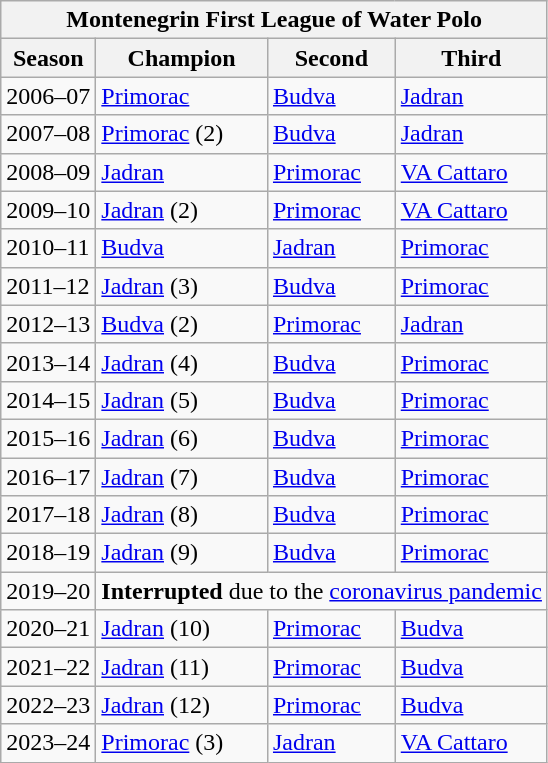<table class="wikitable">
<tr>
<th colspan="5">Montenegrin First League of Water Polo</th>
</tr>
<tr>
<th>Season</th>
<th>Champion</th>
<th>Second</th>
<th>Third</th>
</tr>
<tr>
<td>2006–07</td>
<td> <a href='#'>Primorac</a></td>
<td> <a href='#'>Budva</a></td>
<td> <a href='#'>Jadran</a></td>
</tr>
<tr>
<td>2007–08</td>
<td> <a href='#'>Primorac</a> (2)</td>
<td> <a href='#'>Budva</a></td>
<td> <a href='#'>Jadran</a></td>
</tr>
<tr>
<td>2008–09</td>
<td> <a href='#'>Jadran</a></td>
<td> <a href='#'>Primorac</a></td>
<td> <a href='#'>VA Cattaro</a></td>
</tr>
<tr>
<td>2009–10</td>
<td> <a href='#'>Jadran</a> (2)</td>
<td> <a href='#'>Primorac</a></td>
<td> <a href='#'>VA Cattaro</a></td>
</tr>
<tr>
<td>2010–11</td>
<td> <a href='#'>Budva</a></td>
<td> <a href='#'>Jadran</a></td>
<td> <a href='#'>Primorac</a></td>
</tr>
<tr>
<td>2011–12</td>
<td> <a href='#'>Jadran</a> (3)</td>
<td> <a href='#'>Budva</a></td>
<td> <a href='#'>Primorac</a></td>
</tr>
<tr>
<td>2012–13</td>
<td> <a href='#'>Budva</a> (2)</td>
<td> <a href='#'>Primorac</a></td>
<td> <a href='#'>Jadran</a></td>
</tr>
<tr>
<td>2013–14</td>
<td> <a href='#'>Jadran</a> (4)</td>
<td> <a href='#'>Budva</a></td>
<td> <a href='#'>Primorac</a></td>
</tr>
<tr>
<td>2014–15</td>
<td> <a href='#'>Jadran</a> (5)</td>
<td> <a href='#'>Budva</a></td>
<td> <a href='#'>Primorac</a></td>
</tr>
<tr>
<td>2015–16</td>
<td> <a href='#'>Jadran</a> (6)</td>
<td> <a href='#'>Budva</a></td>
<td> <a href='#'>Primorac</a></td>
</tr>
<tr>
<td>2016–17</td>
<td> <a href='#'>Jadran</a> (7)</td>
<td> <a href='#'>Budva</a></td>
<td> <a href='#'>Primorac</a></td>
</tr>
<tr>
<td>2017–18</td>
<td> <a href='#'>Jadran</a> (8)</td>
<td> <a href='#'>Budva</a></td>
<td> <a href='#'>Primorac</a></td>
</tr>
<tr>
<td>2018–19</td>
<td> <a href='#'>Jadran</a> (9)</td>
<td> <a href='#'>Budva</a></td>
<td> <a href='#'>Primorac</a></td>
</tr>
<tr>
<td>2019–20</td>
<td colspan=3><strong>Interrupted</strong> due to the <a href='#'>coronavirus pandemic</a></td>
</tr>
<tr>
<td>2020–21</td>
<td> <a href='#'>Jadran</a> (10)</td>
<td> <a href='#'>Primorac</a></td>
<td> <a href='#'>Budva</a></td>
</tr>
<tr>
<td>2021–22</td>
<td> <a href='#'>Jadran</a> (11)</td>
<td> <a href='#'>Primorac</a></td>
<td> <a href='#'>Budva</a></td>
</tr>
<tr>
<td>2022–23</td>
<td> <a href='#'>Jadran</a> (12)</td>
<td> <a href='#'>Primorac</a></td>
<td> <a href='#'>Budva</a></td>
</tr>
<tr>
<td>2023–24</td>
<td> <a href='#'>Primorac</a> (3)</td>
<td> <a href='#'>Jadran</a></td>
<td> <a href='#'>VA Cattaro</a></td>
</tr>
</table>
